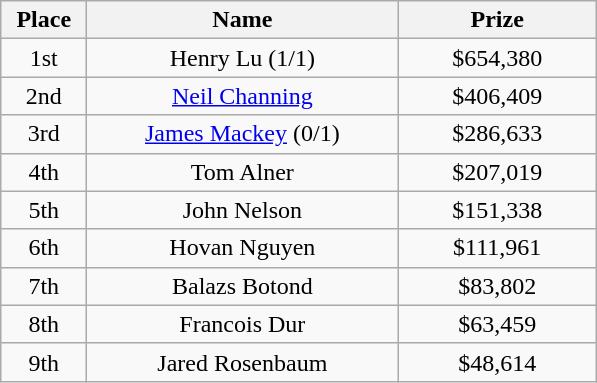<table class="wikitable">
<tr>
<th width="50">Place</th>
<th width="200">Name</th>
<th width="125">Prize</th>
</tr>
<tr>
<td align = "center">1st</td>
<td align = "center">Henry Lu (1/1)</td>
<td align = "center">$654,380</td>
</tr>
<tr>
<td align = "center">2nd</td>
<td align = "center"><a href='#'>Neil Channing</a></td>
<td align = "center">$406,409</td>
</tr>
<tr>
<td align = "center">3rd</td>
<td align = "center"><a href='#'>James Mackey</a> (0/1)</td>
<td align = "center">$286,633</td>
</tr>
<tr>
<td align = "center">4th</td>
<td align = "center">Tom Alner</td>
<td align = "center">$207,019</td>
</tr>
<tr>
<td align = "center">5th</td>
<td align = "center">John Nelson</td>
<td align = "center">$151,338</td>
</tr>
<tr>
<td align = "center">6th</td>
<td align = "center">Hovan Nguyen</td>
<td align = "center">$111,961</td>
</tr>
<tr>
<td align = "center">7th</td>
<td align = "center">Balazs Botond</td>
<td align = "center">$83,802</td>
</tr>
<tr>
<td align = "center">8th</td>
<td align = "center">Francois Dur</td>
<td align = "center">$63,459</td>
</tr>
<tr>
<td align = "center">9th</td>
<td align = "center">Jared Rosenbaum</td>
<td align = "center">$48,614</td>
</tr>
</table>
